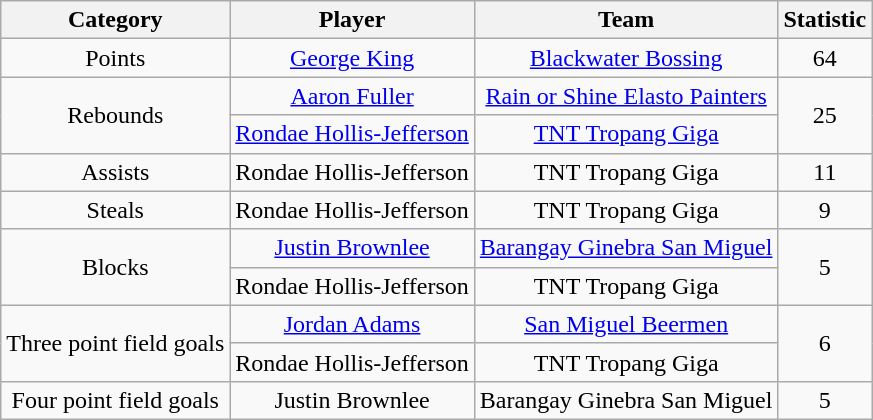<table class="wikitable" style="text-align:center">
<tr>
<th>Category</th>
<th>Player</th>
<th>Team</th>
<th>Statistic</th>
</tr>
<tr>
<td>Points</td>
<td><a href='#'>George King</a></td>
<td><a href='#'>Blackwater Bossing</a></td>
<td>64</td>
</tr>
<tr>
<td rowspan=2>Rebounds</td>
<td><a href='#'>Aaron Fuller</a></td>
<td><a href='#'>Rain or Shine Elasto Painters</a></td>
<td rowspan=2>25</td>
</tr>
<tr>
<td><a href='#'>Rondae Hollis-Jefferson</a></td>
<td><a href='#'>TNT Tropang Giga</a></td>
</tr>
<tr>
<td>Assists</td>
<td>Rondae Hollis-Jefferson</td>
<td>TNT Tropang Giga</td>
<td>11</td>
</tr>
<tr>
<td>Steals</td>
<td>Rondae Hollis-Jefferson</td>
<td>TNT Tropang Giga</td>
<td>9</td>
</tr>
<tr>
<td rowspan=2>Blocks</td>
<td><a href='#'>Justin Brownlee</a></td>
<td><a href='#'>Barangay Ginebra San Miguel</a></td>
<td rowspan=2>5</td>
</tr>
<tr>
<td>Rondae Hollis-Jefferson</td>
<td>TNT Tropang Giga</td>
</tr>
<tr>
<td rowspan=2>Three point field goals</td>
<td><a href='#'>Jordan Adams</a></td>
<td><a href='#'>San Miguel Beermen</a></td>
<td rowspan=2>6</td>
</tr>
<tr>
<td>Rondae Hollis-Jefferson</td>
<td>TNT Tropang Giga</td>
</tr>
<tr>
<td>Four point field goals</td>
<td>Justin Brownlee</td>
<td>Barangay Ginebra San Miguel</td>
<td>5</td>
</tr>
</table>
